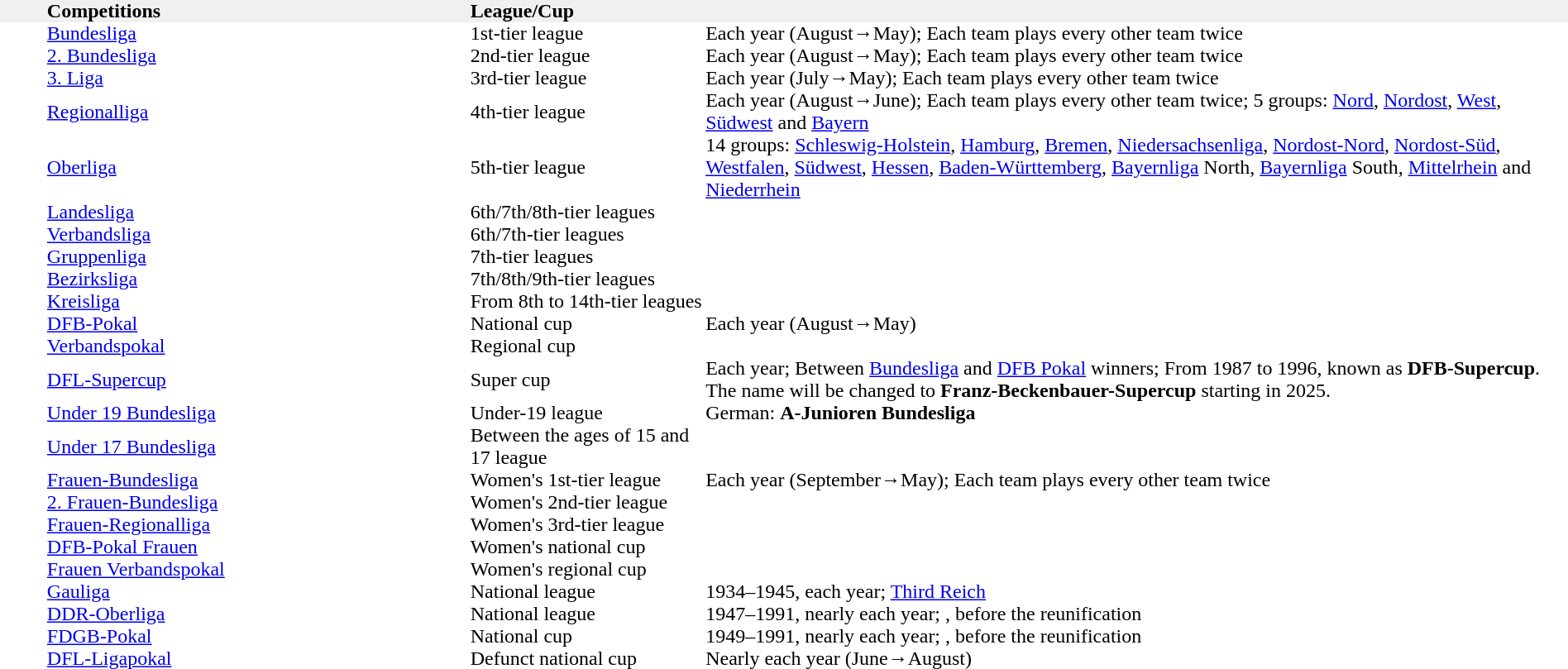<table width="100%" cellspacing="0" cellpadding="0">
<tr bgcolor="F0F0F0">
<th width="3%" align="left"></th>
<th width="27%" align="left">Competitions</th>
<th width="15%" align="left">League/Cup</th>
<th width="55%" align="left"></th>
</tr>
<tr>
<td></td>
<td><a href='#'>Bundesliga</a></td>
<td>1st-tier league</td>
<td>Each year (August→May); Each team plays every other team twice</td>
</tr>
<tr>
<td></td>
<td><a href='#'>2. Bundesliga</a></td>
<td>2nd-tier league</td>
<td>Each year (August→May); Each team plays every other team twice</td>
</tr>
<tr>
<td></td>
<td><a href='#'>3. Liga</a></td>
<td>3rd-tier league</td>
<td>Each year (July→May); Each team plays every other team twice</td>
</tr>
<tr>
<td></td>
<td><a href='#'>Regionalliga</a></td>
<td>4th-tier league</td>
<td>Each year (August→June); Each team plays every other team twice; 5 groups: <a href='#'>Nord</a>, <a href='#'>Nordost</a>, <a href='#'>West</a>, <a href='#'>Südwest</a> and <a href='#'>Bayern</a></td>
</tr>
<tr>
<td></td>
<td><a href='#'>Oberliga</a></td>
<td>5th-tier league</td>
<td>14 groups: <a href='#'>Schleswig-Holstein</a>, <a href='#'>Hamburg</a>, <a href='#'>Bremen</a>, <a href='#'>Niedersachsenliga</a>, <a href='#'>Nordost-Nord</a>, <a href='#'>Nordost-Süd</a>, <a href='#'>Westfalen</a>, <a href='#'>Südwest</a>, <a href='#'>Hessen</a>, <a href='#'>Baden-Württemberg</a>, <a href='#'>Bayernliga</a> North, <a href='#'>Bayernliga</a> South, <a href='#'>Mittelrhein</a> and <a href='#'>Niederrhein</a></td>
</tr>
<tr>
<td></td>
<td><a href='#'>Landesliga</a></td>
<td>6th/7th/8th-tier leagues</td>
<td></td>
</tr>
<tr>
<td></td>
<td><a href='#'>Verbandsliga</a></td>
<td>6th/7th-tier leagues</td>
<td></td>
</tr>
<tr>
<td></td>
<td><a href='#'>Gruppenliga</a></td>
<td>7th-tier leagues</td>
<td></td>
</tr>
<tr>
<td></td>
<td><a href='#'>Bezirksliga</a></td>
<td>7th/8th/9th-tier leagues</td>
<td></td>
</tr>
<tr>
<td></td>
<td><a href='#'>Kreisliga</a></td>
<td>From 8th to 14th-tier leagues</td>
<td></td>
</tr>
<tr>
<td></td>
<td><a href='#'>DFB-Pokal</a></td>
<td>National cup</td>
<td>Each year (August→May)</td>
</tr>
<tr>
<td></td>
<td><a href='#'>Verbandspokal</a></td>
<td>Regional cup</td>
<td></td>
</tr>
<tr>
<td></td>
<td><a href='#'>DFL-Supercup</a></td>
<td>Super cup</td>
<td>Each year; Between <a href='#'>Bundesliga</a> and <a href='#'>DFB Pokal</a> winners; From 1987 to 1996, known as <strong>DFB-Supercup</strong>. The name will be changed to <strong>Franz-Beckenbauer-Supercup</strong> starting in 2025.</td>
</tr>
<tr>
<td></td>
<td><a href='#'>Under 19 Bundesliga</a></td>
<td>Under-19 league</td>
<td>German: <strong>A-Junioren Bundesliga</strong></td>
<td></td>
</tr>
<tr>
<td></td>
<td><a href='#'>Under 17 Bundesliga</a></td>
<td>Between the ages of 15 and 17 league</td>
<td></td>
<td></td>
</tr>
<tr>
<td></td>
<td><a href='#'>Frauen-Bundesliga</a></td>
<td>Women's 1st-tier league</td>
<td>Each year (September→May); Each team plays every other team twice</td>
</tr>
<tr>
<td></td>
<td><a href='#'>2. Frauen-Bundesliga</a></td>
<td>Women's 2nd-tier league</td>
<td></td>
</tr>
<tr>
<td></td>
<td><a href='#'>Frauen-Regionalliga</a></td>
<td>Women's 3rd-tier league</td>
<td></td>
</tr>
<tr>
<td></td>
<td><a href='#'>DFB-Pokal Frauen</a></td>
<td>Women's national cup</td>
<td></td>
</tr>
<tr>
<td></td>
<td><a href='#'>Frauen Verbandspokal</a></td>
<td>Women's regional cup</td>
<td></td>
</tr>
<tr>
<td></td>
<td><a href='#'>Gauliga</a></td>
<td>National league</td>
<td>1934–1945, each year;  <a href='#'>Third Reich</a></td>
</tr>
<tr>
<td></td>
<td><a href='#'>DDR-Oberliga</a></td>
<td>National league</td>
<td>1947–1991, nearly each year; , before the reunification</td>
</tr>
<tr>
<td></td>
<td><a href='#'>FDGB-Pokal</a></td>
<td>National cup</td>
<td>1949–1991, nearly each year; , before the reunification</td>
</tr>
<tr>
<td></td>
<td><a href='#'>DFL-Ligapokal</a></td>
<td>Defunct national cup</td>
<td>Nearly each year (June→August)</td>
</tr>
</table>
